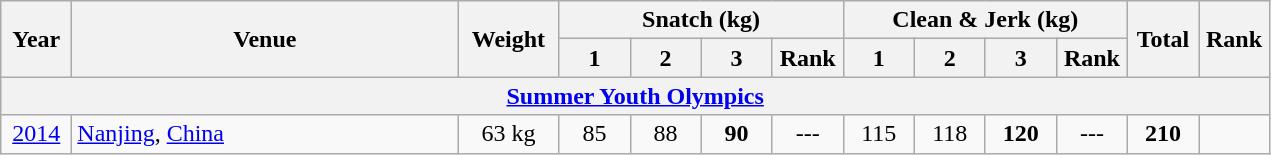<table class = "wikitable" style="text-align:center;">
<tr>
<th rowspan=2 width=40>Year</th>
<th rowspan=2 width=250>Venue</th>
<th rowspan=2 width=60>Weight</th>
<th colspan=4>Snatch (kg)</th>
<th colspan=4>Clean & Jerk (kg)</th>
<th rowspan=2 width=40>Total</th>
<th rowspan=2 width=40>Rank</th>
</tr>
<tr>
<th width=40>1</th>
<th width=40>2</th>
<th width=40>3</th>
<th width=40>Rank</th>
<th width=40>1</th>
<th width=40>2</th>
<th width=40>3</th>
<th width=40>Rank</th>
</tr>
<tr>
<th colspan=13><a href='#'>Summer Youth Olympics</a></th>
</tr>
<tr>
<td><a href='#'>2014</a></td>
<td align=left> <a href='#'>Nanjing</a>, <a href='#'>China</a></td>
<td>63 kg</td>
<td>85</td>
<td>88</td>
<td><strong>90</strong></td>
<td>---</td>
<td>115</td>
<td>118</td>
<td><strong>120</strong></td>
<td>---</td>
<td><strong>210</strong></td>
<td></td>
</tr>
</table>
